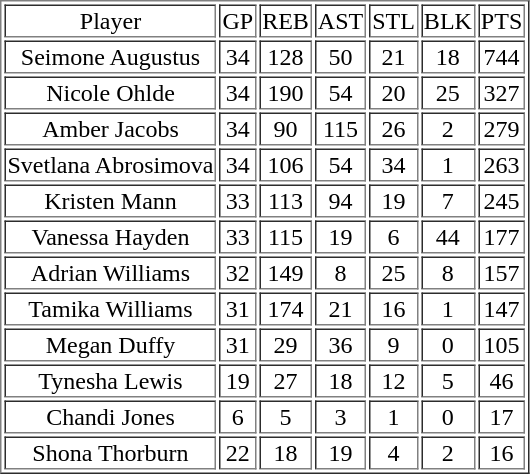<table border="1" cellpadding="1">
<tr align="center">
<td>Player</td>
<td>GP</td>
<td>REB</td>
<td>AST</td>
<td>STL</td>
<td>BLK</td>
<td>PTS</td>
</tr>
<tr align="center">
<td>Seimone Augustus</td>
<td>34</td>
<td>128</td>
<td>50</td>
<td>21</td>
<td>18</td>
<td>744</td>
</tr>
<tr align="center">
<td>Nicole Ohlde</td>
<td>34</td>
<td>190</td>
<td>54</td>
<td>20</td>
<td>25</td>
<td>327</td>
</tr>
<tr align="center">
<td>Amber Jacobs</td>
<td>34</td>
<td>90</td>
<td>115</td>
<td>26</td>
<td>2</td>
<td>279</td>
</tr>
<tr align="center">
<td>Svetlana Abrosimova</td>
<td>34</td>
<td>106</td>
<td>54</td>
<td>34</td>
<td>1</td>
<td>263</td>
</tr>
<tr align="center">
<td>Kristen Mann</td>
<td>33</td>
<td>113</td>
<td>94</td>
<td>19</td>
<td>7</td>
<td>245</td>
</tr>
<tr align="center">
<td>Vanessa Hayden</td>
<td>33</td>
<td>115</td>
<td>19</td>
<td>6</td>
<td>44</td>
<td>177</td>
</tr>
<tr align="center">
<td>Adrian Williams</td>
<td>32</td>
<td>149</td>
<td>8</td>
<td>25</td>
<td>8</td>
<td>157</td>
</tr>
<tr align="center">
<td>Tamika Williams</td>
<td>31</td>
<td>174</td>
<td>21</td>
<td>16</td>
<td>1</td>
<td>147</td>
</tr>
<tr align="center">
<td>Megan Duffy</td>
<td>31</td>
<td>29</td>
<td>36</td>
<td>9</td>
<td>0</td>
<td>105</td>
</tr>
<tr align="center">
<td>Tynesha Lewis</td>
<td>19</td>
<td>27</td>
<td>18</td>
<td>12</td>
<td>5</td>
<td>46</td>
</tr>
<tr align="center">
<td>Chandi Jones</td>
<td>6</td>
<td>5</td>
<td>3</td>
<td>1</td>
<td>0</td>
<td>17</td>
</tr>
<tr align="center">
<td>Shona Thorburn</td>
<td>22</td>
<td>18</td>
<td>19</td>
<td>4</td>
<td>2</td>
<td>16</td>
</tr>
</table>
